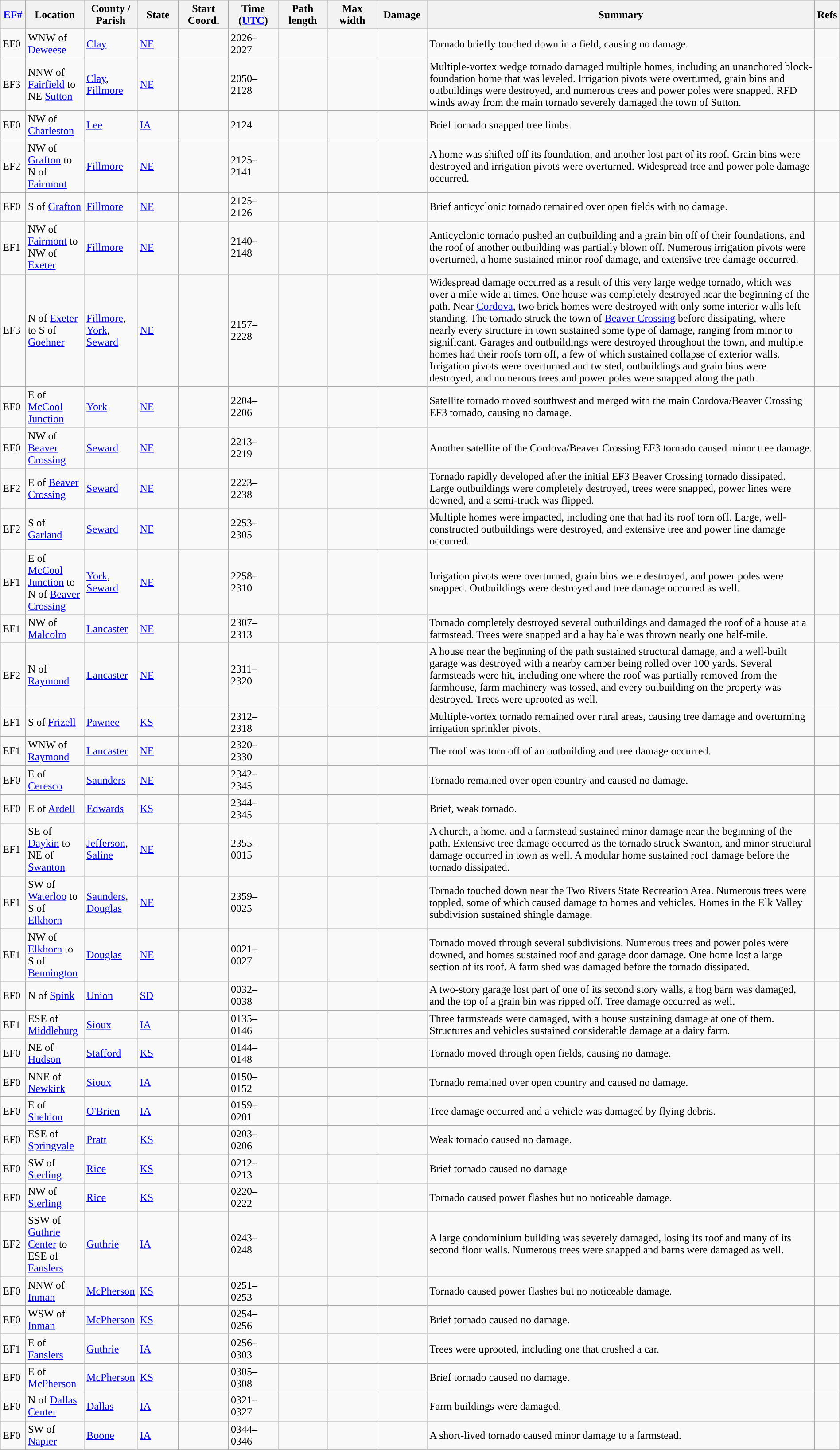<table class="wikitable sortable" style="width:100%;">
<tr>
<th scope="col" width="3%" align="center"><a href='#'>EF#</a></th>
<th scope="col" width="7%" align="center" class="unsortable">Location</th>
<th scope="col" width="6%" align="center" class="unsortable">County / Parish</th>
<th scope="col" width="5%" align="center">State</th>
<th scope="col" width="6%" align="center">Start Coord.</th>
<th scope="col" width="6%" align="center">Time (<a href='#'>UTC</a>)</th>
<th scope="col" width="6%" align="center">Path length</th>
<th scope="col" width="6%" align="center">Max width</th>
<th scope="col" width="6%" align="center">Damage</th>
<th scope="col" width="48%" class="unsortable" align="center">Summary</th>
<th scope="col" width="48%" class="unsortable" align="center">Refs</th>
</tr>
<tr>
<td>EF0</td>
<td>WNW of <a href='#'>Deweese</a></td>
<td><a href='#'>Clay</a></td>
<td><a href='#'>NE</a></td>
<td></td>
<td>2026–2027</td>
<td></td>
<td></td>
<td></td>
<td>Tornado briefly touched down in a field, causing no damage.</td>
<td></td>
</tr>
<tr>
<td>EF3</td>
<td>NNW of <a href='#'>Fairfield</a> to NE <a href='#'>Sutton</a></td>
<td><a href='#'>Clay</a>, <a href='#'>Fillmore</a></td>
<td><a href='#'>NE</a></td>
<td></td>
<td>2050–2128</td>
<td></td>
<td></td>
<td></td>
<td>Multiple-vortex wedge tornado damaged multiple homes, including an unanchored block-foundation home that was leveled. Irrigation pivots were overturned, grain bins and outbuildings were destroyed, and numerous trees and power poles were snapped. RFD winds away from the main tornado severely damaged the town of Sutton.</td>
<td></td>
</tr>
<tr>
<td>EF0</td>
<td>NW of <a href='#'>Charleston</a></td>
<td><a href='#'>Lee</a></td>
<td><a href='#'>IA</a></td>
<td></td>
<td>2124</td>
<td></td>
<td></td>
<td></td>
<td>Brief tornado snapped tree limbs.</td>
<td></td>
</tr>
<tr>
<td>EF2</td>
<td>NW of <a href='#'>Grafton</a> to N of <a href='#'>Fairmont</a></td>
<td><a href='#'>Fillmore</a></td>
<td><a href='#'>NE</a></td>
<td></td>
<td>2125–2141</td>
<td></td>
<td></td>
<td></td>
<td>A home was shifted  off its foundation, and another lost part of its roof. Grain bins were destroyed and irrigation pivots were overturned. Widespread tree and power pole damage occurred.</td>
<td></td>
</tr>
<tr>
<td>EF0</td>
<td>S of <a href='#'>Grafton</a></td>
<td><a href='#'>Fillmore</a></td>
<td><a href='#'>NE</a></td>
<td></td>
<td>2125–2126</td>
<td></td>
<td></td>
<td></td>
<td>Brief anticyclonic tornado remained over open fields with no damage.</td>
<td></td>
</tr>
<tr>
<td>EF1</td>
<td>NW of <a href='#'>Fairmont</a> to NW of <a href='#'>Exeter</a></td>
<td><a href='#'>Fillmore</a></td>
<td><a href='#'>NE</a></td>
<td></td>
<td>2140–2148</td>
<td></td>
<td></td>
<td></td>
<td>Anticyclonic tornado pushed an outbuilding and a grain bin off of their foundations, and the roof of another outbuilding was partially blown off.  Numerous irrigation pivots were overturned, a home sustained minor roof damage, and extensive tree damage occurred.</td>
<td></td>
</tr>
<tr>
<td>EF3</td>
<td>N of <a href='#'>Exeter</a> to S of <a href='#'>Goehner</a></td>
<td><a href='#'>Fillmore</a>, <a href='#'>York</a>, <a href='#'>Seward</a></td>
<td><a href='#'>NE</a></td>
<td></td>
<td>2157–2228</td>
<td></td>
<td></td>
<td></td>
<td>Widespread damage occurred as a result of this very large wedge tornado, which was over a mile wide at times. One house was completely destroyed near the beginning of the path. Near <a href='#'>Cordova</a>, two brick homes were destroyed with only some interior walls left standing. The tornado struck the town of <a href='#'>Beaver Crossing</a> before dissipating, where nearly every structure in town sustained some type of damage, ranging from minor to significant. Garages and outbuildings were destroyed throughout the town, and multiple homes had their roofs torn off, a few of which sustained collapse of exterior walls. Irrigation pivots were overturned and twisted, outbuildings and grain bins were destroyed, and numerous trees and power poles were snapped along the path.</td>
<td><br></td>
</tr>
<tr>
<td>EF0</td>
<td>E of <a href='#'>McCool Junction</a></td>
<td><a href='#'>York</a></td>
<td><a href='#'>NE</a></td>
<td></td>
<td>2204–2206</td>
<td></td>
<td></td>
<td></td>
<td>Satellite tornado moved southwest and merged with the main Cordova/Beaver Crossing EF3 tornado, causing no damage.</td>
<td></td>
</tr>
<tr>
<td>EF0</td>
<td>NW of <a href='#'>Beaver Crossing</a></td>
<td><a href='#'>Seward</a></td>
<td><a href='#'>NE</a></td>
<td></td>
<td>2213–2219</td>
<td></td>
<td></td>
<td></td>
<td>Another satellite of the Cordova/Beaver Crossing EF3 tornado caused minor tree damage.</td>
<td></td>
</tr>
<tr>
<td>EF2</td>
<td>E of <a href='#'>Beaver Crossing</a></td>
<td><a href='#'>Seward</a></td>
<td><a href='#'>NE</a></td>
<td></td>
<td>2223–2238</td>
<td></td>
<td></td>
<td></td>
<td>Tornado rapidly developed after the initial EF3 Beaver Crossing tornado dissipated. Large outbuildings were completely destroyed, trees were snapped, power lines were downed, and a semi-truck was flipped.</td>
<td></td>
</tr>
<tr>
<td>EF2</td>
<td>S of <a href='#'>Garland</a></td>
<td><a href='#'>Seward</a></td>
<td><a href='#'>NE</a></td>
<td></td>
<td>2253–2305</td>
<td></td>
<td></td>
<td></td>
<td>Multiple homes were impacted, including one that had its roof torn off. Large, well-constructed outbuildings were destroyed, and extensive tree and power line damage occurred.</td>
<td></td>
</tr>
<tr>
<td>EF1</td>
<td>E of <a href='#'>McCool Junction</a> to N of <a href='#'>Beaver Crossing</a></td>
<td><a href='#'>York</a>, <a href='#'>Seward</a></td>
<td><a href='#'>NE</a></td>
<td></td>
<td>2258–2310</td>
<td></td>
<td></td>
<td></td>
<td>Irrigation pivots were overturned, grain bins were destroyed, and power poles were snapped. Outbuildings were destroyed and tree damage occurred as well.</td>
<td></td>
</tr>
<tr>
<td>EF1</td>
<td>NW of <a href='#'>Malcolm</a></td>
<td><a href='#'>Lancaster</a></td>
<td><a href='#'>NE</a></td>
<td></td>
<td>2307–2313</td>
<td></td>
<td></td>
<td></td>
<td>Tornado completely destroyed several outbuildings and damaged the roof of a house at a farmstead. Trees were snapped and a hay bale was thrown nearly one half-mile.</td>
<td></td>
</tr>
<tr>
<td>EF2</td>
<td>N of <a href='#'>Raymond</a></td>
<td><a href='#'>Lancaster</a></td>
<td><a href='#'>NE</a></td>
<td></td>
<td>2311–2320</td>
<td></td>
<td></td>
<td></td>
<td>A house near the beginning of the path sustained structural damage, and a well-built garage was destroyed with a nearby camper being rolled over 100 yards. Several farmsteads were hit, including one where the roof was partially removed from the farmhouse, farm machinery was tossed, and every outbuilding on the property was destroyed. Trees were uprooted as well.</td>
<td></td>
</tr>
<tr>
<td>EF1</td>
<td>S of <a href='#'>Frizell</a></td>
<td><a href='#'>Pawnee</a></td>
<td><a href='#'>KS</a></td>
<td></td>
<td>2312–2318</td>
<td></td>
<td></td>
<td></td>
<td>Multiple-vortex tornado remained over rural areas, causing tree damage and overturning irrigation sprinkler pivots.</td>
<td></td>
</tr>
<tr>
<td>EF1</td>
<td>WNW of <a href='#'>Raymond</a></td>
<td><a href='#'>Lancaster</a></td>
<td><a href='#'>NE</a></td>
<td></td>
<td>2320–2330</td>
<td></td>
<td></td>
<td></td>
<td>The roof was torn off of an outbuilding and tree damage occurred.</td>
<td></td>
</tr>
<tr>
<td>EF0</td>
<td>E of <a href='#'>Ceresco</a></td>
<td><a href='#'>Saunders</a></td>
<td><a href='#'>NE</a></td>
<td></td>
<td>2342–2345</td>
<td></td>
<td></td>
<td></td>
<td>Tornado remained over open country and caused no damage.</td>
<td></td>
</tr>
<tr>
<td>EF0</td>
<td>E of <a href='#'>Ardell</a></td>
<td><a href='#'>Edwards</a></td>
<td><a href='#'>KS</a></td>
<td></td>
<td>2344–2345</td>
<td></td>
<td></td>
<td></td>
<td>Brief, weak tornado.</td>
<td></td>
</tr>
<tr>
<td>EF1</td>
<td>SE of <a href='#'>Daykin</a> to NE of <a href='#'>Swanton</a></td>
<td><a href='#'>Jefferson</a>, <a href='#'>Saline</a></td>
<td><a href='#'>NE</a></td>
<td></td>
<td>2355–0015</td>
<td></td>
<td></td>
<td></td>
<td>A church, a home, and a farmstead sustained minor damage near the beginning of the path. Extensive tree damage occurred as the tornado struck Swanton, and minor structural damage occurred in town as well. A modular home sustained roof damage before the tornado dissipated.</td>
<td></td>
</tr>
<tr>
<td>EF1</td>
<td>SW of <a href='#'>Waterloo</a> to S of <a href='#'>Elkhorn</a></td>
<td><a href='#'>Saunders</a>, <a href='#'>Douglas</a></td>
<td><a href='#'>NE</a></td>
<td></td>
<td>2359–0025</td>
<td></td>
<td></td>
<td></td>
<td>Tornado touched down near the Two Rivers State Recreation Area. Numerous trees were toppled, some of which caused damage to homes and vehicles. Homes in the Elk Valley subdivision sustained shingle damage.</td>
<td></td>
</tr>
<tr>
<td>EF1</td>
<td>NW of <a href='#'>Elkhorn</a> to S of <a href='#'>Bennington</a></td>
<td><a href='#'>Douglas</a></td>
<td><a href='#'>NE</a></td>
<td></td>
<td>0021–0027</td>
<td></td>
<td></td>
<td></td>
<td>Tornado moved through several subdivisions. Numerous trees and power poles were downed, and homes sustained roof and garage door damage. One home lost a large section of its roof. A farm shed was damaged before the tornado dissipated.</td>
<td></td>
</tr>
<tr>
<td>EF0</td>
<td>N of <a href='#'>Spink</a></td>
<td><a href='#'>Union</a></td>
<td><a href='#'>SD</a></td>
<td></td>
<td>0032–0038</td>
<td></td>
<td></td>
<td></td>
<td>A two-story garage lost part of one of its second story walls, a hog barn was damaged, and the top of a grain bin was ripped off. Tree damage occurred as well.</td>
<td></td>
</tr>
<tr>
<td>EF1</td>
<td>ESE of <a href='#'>Middleburg</a></td>
<td><a href='#'>Sioux</a></td>
<td><a href='#'>IA</a></td>
<td></td>
<td>0135–0146</td>
<td></td>
<td></td>
<td></td>
<td>Three farmsteads were damaged, with a house sustaining damage at one of them. Structures and vehicles sustained considerable damage at a dairy farm.</td>
<td></td>
</tr>
<tr>
<td>EF0</td>
<td>NE of <a href='#'>Hudson</a></td>
<td><a href='#'>Stafford</a></td>
<td><a href='#'>KS</a></td>
<td></td>
<td>0144–0148</td>
<td></td>
<td></td>
<td></td>
<td>Tornado moved through open fields, causing no damage.</td>
<td></td>
</tr>
<tr>
<td>EF0</td>
<td>NNE of <a href='#'>Newkirk</a></td>
<td><a href='#'>Sioux</a></td>
<td><a href='#'>IA</a></td>
<td></td>
<td>0150–0152</td>
<td></td>
<td></td>
<td></td>
<td>Tornado remained over open country and caused no damage.</td>
<td></td>
</tr>
<tr>
<td>EF0</td>
<td>E of <a href='#'>Sheldon</a></td>
<td><a href='#'>O'Brien</a></td>
<td><a href='#'>IA</a></td>
<td></td>
<td>0159–0201</td>
<td></td>
<td></td>
<td></td>
<td>Tree damage occurred and a vehicle was damaged by flying debris.</td>
<td></td>
</tr>
<tr>
<td>EF0</td>
<td>ESE of <a href='#'>Springvale</a></td>
<td><a href='#'>Pratt</a></td>
<td><a href='#'>KS</a></td>
<td></td>
<td>0203–0206</td>
<td></td>
<td></td>
<td></td>
<td>Weak tornado caused no damage.</td>
<td></td>
</tr>
<tr>
<td>EF0</td>
<td>SW of <a href='#'>Sterling</a></td>
<td><a href='#'>Rice</a></td>
<td><a href='#'>KS</a></td>
<td></td>
<td>0212–0213</td>
<td></td>
<td></td>
<td></td>
<td>Brief tornado caused no damage</td>
<td></td>
</tr>
<tr>
<td>EF0</td>
<td>NW of <a href='#'>Sterling</a></td>
<td><a href='#'>Rice</a></td>
<td><a href='#'>KS</a></td>
<td></td>
<td>0220–0222</td>
<td></td>
<td></td>
<td></td>
<td>Tornado caused power flashes but no noticeable damage.</td>
<td></td>
</tr>
<tr>
<td>EF2</td>
<td>SSW of <a href='#'>Guthrie Center</a> to ESE of <a href='#'>Fanslers</a></td>
<td><a href='#'>Guthrie</a></td>
<td><a href='#'>IA</a></td>
<td></td>
<td>0243–0248</td>
<td></td>
<td></td>
<td></td>
<td>A large condominium building was severely damaged, losing its roof and many of its second floor walls. Numerous trees were snapped and barns were damaged as well.</td>
<td></td>
</tr>
<tr>
<td>EF0</td>
<td>NNW of <a href='#'>Inman</a></td>
<td><a href='#'>McPherson</a></td>
<td><a href='#'>KS</a></td>
<td></td>
<td>0251–0253</td>
<td></td>
<td></td>
<td></td>
<td>Tornado caused power flashes but no noticeable damage.</td>
<td></td>
</tr>
<tr>
<td>EF0</td>
<td>WSW of <a href='#'>Inman</a></td>
<td><a href='#'>McPherson</a></td>
<td><a href='#'>KS</a></td>
<td></td>
<td>0254–0256</td>
<td></td>
<td></td>
<td></td>
<td>Brief tornado caused no damage.</td>
<td></td>
</tr>
<tr>
<td>EF1</td>
<td>E of <a href='#'>Fanslers</a></td>
<td><a href='#'>Guthrie</a></td>
<td><a href='#'>IA</a></td>
<td></td>
<td>0256–0303</td>
<td></td>
<td></td>
<td></td>
<td>Trees were uprooted, including one that crushed a car.</td>
<td></td>
</tr>
<tr>
<td>EF0</td>
<td>E of <a href='#'>McPherson</a></td>
<td><a href='#'>McPherson</a></td>
<td><a href='#'>KS</a></td>
<td></td>
<td>0305–0308</td>
<td></td>
<td></td>
<td></td>
<td>Brief tornado caused no damage.</td>
<td></td>
</tr>
<tr>
<td>EF0</td>
<td>N of <a href='#'>Dallas Center</a></td>
<td><a href='#'>Dallas</a></td>
<td><a href='#'>IA</a></td>
<td></td>
<td>0321–0327</td>
<td></td>
<td></td>
<td></td>
<td>Farm buildings were damaged.</td>
<td></td>
</tr>
<tr>
<td>EF0</td>
<td>SW of <a href='#'>Napier</a></td>
<td><a href='#'>Boone</a></td>
<td><a href='#'>IA</a></td>
<td></td>
<td>0344–0346</td>
<td></td>
<td></td>
<td></td>
<td>A short-lived tornado caused minor damage to a farmstead.</td>
<td></td>
</tr>
<tr>
</tr>
</table>
